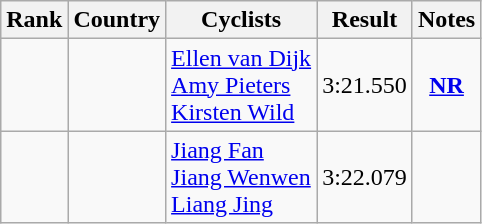<table class="wikitable sortable" style="text-align:center;">
<tr>
<th>Rank</th>
<th>Country</th>
<th class="unsortable">Cyclists</th>
<th>Result</th>
<th class="unsortable">Notes</th>
</tr>
<tr>
<td></td>
<td align="left"></td>
<td align="left"><a href='#'>Ellen van Dijk</a><br><a href='#'>Amy Pieters</a><br><a href='#'>Kirsten Wild</a></td>
<td>3:21.550</td>
<td><strong><a href='#'>NR</a></strong></td>
</tr>
<tr>
<td></td>
<td align="left"></td>
<td align="left"><a href='#'>Jiang Fan</a><br><a href='#'>Jiang Wenwen</a><br><a href='#'>Liang Jing</a></td>
<td>3:22.079</td>
<td></td>
</tr>
</table>
